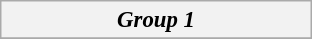<table class="wikitable collapsible collapsed" style="font-size:95%;">
<tr>
<th colspan="1" width="200"><em>Group 1</em></th>
</tr>
<tr>
</tr>
</table>
